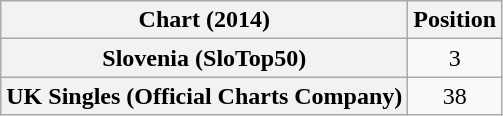<table class="wikitable sortable plainrowheaders">
<tr>
<th>Chart (2014)</th>
<th>Position</th>
</tr>
<tr>
<th scope="row">Slovenia (SloTop50)</th>
<td align=center>3</td>
</tr>
<tr>
<th scope="row">UK Singles (Official Charts Company)</th>
<td style="text-align:center;">38</td>
</tr>
</table>
